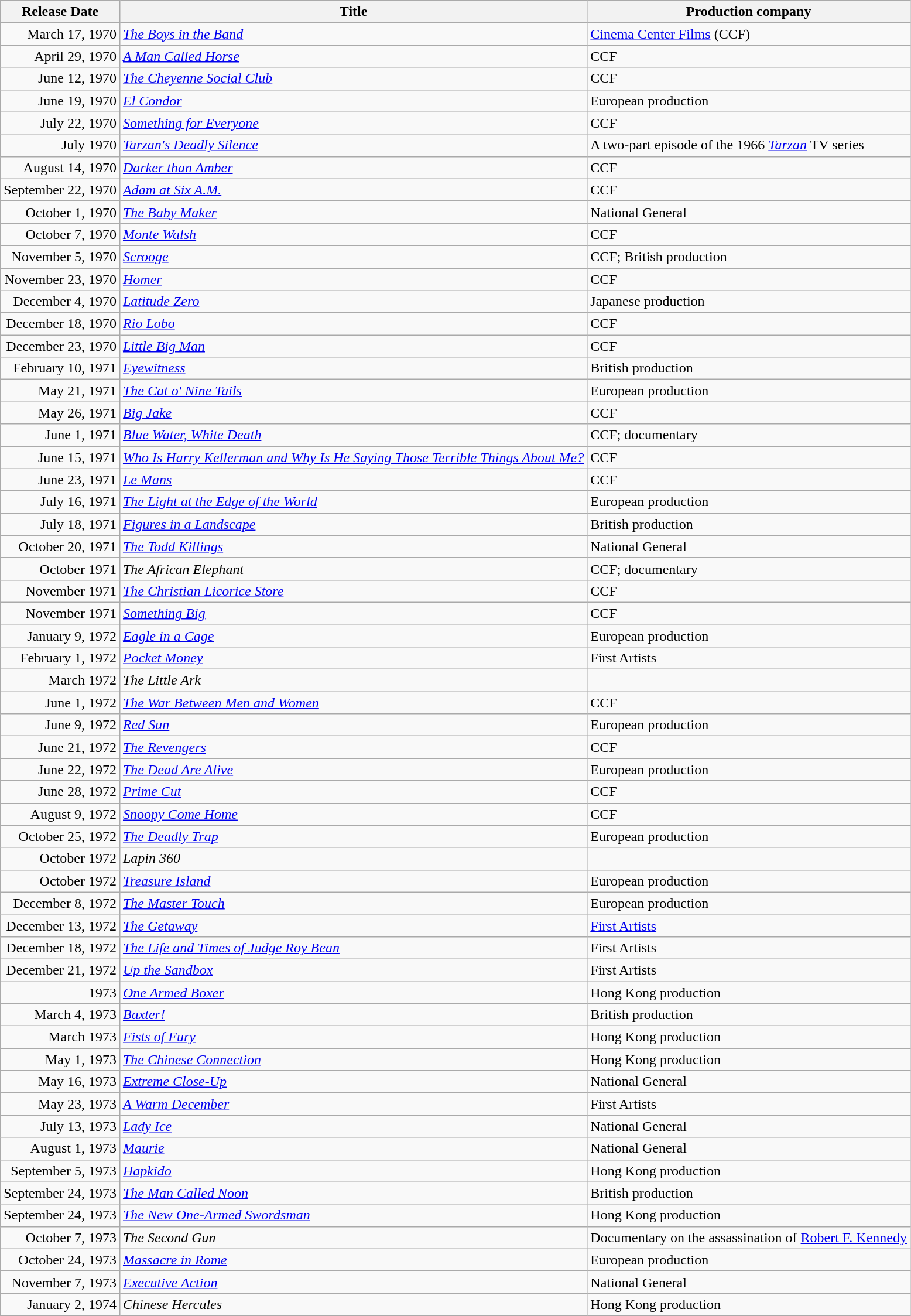<table class="wikitable sortable">
<tr>
<th>Release Date</th>
<th>Title</th>
<th>Production company</th>
</tr>
<tr>
<td align="right">March 17, 1970</td>
<td><em><a href='#'>The Boys in the Band</a></em></td>
<td><a href='#'>Cinema Center Films</a> (CCF)</td>
</tr>
<tr>
<td align="right">April 29, 1970</td>
<td><em><a href='#'>A Man Called Horse</a></em></td>
<td>CCF</td>
</tr>
<tr>
<td align="right">June 12, 1970</td>
<td><em><a href='#'>The Cheyenne Social Club</a></em></td>
<td>CCF</td>
</tr>
<tr>
<td align="right">June 19, 1970</td>
<td><em><a href='#'>El Condor</a></em></td>
<td>European production</td>
</tr>
<tr>
<td align="right">July 22, 1970</td>
<td><em><a href='#'>Something for Everyone</a></em></td>
<td>CCF</td>
</tr>
<tr>
<td align="right">July 1970</td>
<td><em><a href='#'>Tarzan's Deadly Silence</a></em></td>
<td>A two-part episode of the 1966 <em><a href='#'>Tarzan</a></em> TV series</td>
</tr>
<tr>
<td align="right">August 14, 1970</td>
<td><em><a href='#'>Darker than Amber</a></em></td>
<td>CCF</td>
</tr>
<tr>
<td align="right">September 22, 1970</td>
<td><em><a href='#'>Adam at Six A.M.</a></em></td>
<td>CCF</td>
</tr>
<tr>
<td align="right">October 1, 1970</td>
<td><em><a href='#'>The Baby Maker</a></em></td>
<td>National General</td>
</tr>
<tr>
<td align="right">October 7, 1970</td>
<td><em><a href='#'>Monte Walsh</a></em></td>
<td>CCF</td>
</tr>
<tr>
<td align="right">November 5, 1970</td>
<td><em><a href='#'>Scrooge</a></em></td>
<td>CCF; British production</td>
</tr>
<tr>
<td align="right">November 23, 1970</td>
<td><em><a href='#'>Homer</a></em></td>
<td>CCF</td>
</tr>
<tr>
<td align="right">December 4, 1970</td>
<td><em><a href='#'>Latitude Zero</a></em></td>
<td>Japanese production</td>
</tr>
<tr>
<td align="right">December 18, 1970</td>
<td><em><a href='#'>Rio Lobo</a></em></td>
<td>CCF</td>
</tr>
<tr>
<td align="right">December 23, 1970</td>
<td><em><a href='#'>Little Big Man</a></em></td>
<td>CCF</td>
</tr>
<tr>
<td align="right">February 10, 1971</td>
<td><em><a href='#'>Eyewitness</a></em></td>
<td>British production</td>
</tr>
<tr>
<td align="right">May 21, 1971</td>
<td><em><a href='#'>The Cat o' Nine Tails</a></em></td>
<td>European production</td>
</tr>
<tr>
<td align="right">May 26, 1971</td>
<td><em><a href='#'>Big Jake</a></em></td>
<td>CCF</td>
</tr>
<tr>
<td align="right">June 1, 1971</td>
<td><em><a href='#'>Blue Water, White Death</a></em></td>
<td>CCF; documentary</td>
</tr>
<tr>
<td align="right">June 15, 1971</td>
<td><em><a href='#'>Who Is Harry Kellerman and Why Is He Saying Those Terrible Things About Me?</a></em></td>
<td>CCF</td>
</tr>
<tr>
<td align="right">June 23, 1971</td>
<td><em><a href='#'>Le Mans</a></em></td>
<td>CCF</td>
</tr>
<tr>
<td align="right">July 16, 1971</td>
<td><em><a href='#'>The Light at the Edge of the World</a></em></td>
<td>European production</td>
</tr>
<tr>
<td align="right">July 18, 1971</td>
<td><em><a href='#'>Figures in a Landscape</a></em></td>
<td>British production</td>
</tr>
<tr>
<td align="right">October 20, 1971</td>
<td><em><a href='#'>The Todd Killings</a></em></td>
<td>National General</td>
</tr>
<tr>
<td align="right">October 1971</td>
<td><em>The African Elephant</em></td>
<td>CCF; documentary</td>
</tr>
<tr>
<td align="right">November 1971</td>
<td><em><a href='#'>The Christian Licorice Store</a></em></td>
<td>CCF</td>
</tr>
<tr>
<td align="right">November 1971</td>
<td><em><a href='#'>Something Big</a></em></td>
<td>CCF</td>
</tr>
<tr>
<td align="right">January 9, 1972</td>
<td><em><a href='#'>Eagle in a Cage</a></em></td>
<td>European production</td>
</tr>
<tr>
<td align="right">February 1, 1972</td>
<td><em><a href='#'>Pocket Money</a></em></td>
<td>First Artists</td>
</tr>
<tr>
<td align="right">March 1972</td>
<td><em>The Little Ark</em></td>
<td></td>
</tr>
<tr>
<td align="right">June 1, 1972</td>
<td><em><a href='#'>The War Between Men and Women</a></em></td>
<td>CCF</td>
</tr>
<tr>
<td align="right">June 9, 1972</td>
<td><em><a href='#'>Red Sun</a></em></td>
<td>European production</td>
</tr>
<tr>
<td align="right">June 21, 1972</td>
<td><em><a href='#'>The Revengers</a></em></td>
<td>CCF</td>
</tr>
<tr>
<td align="right">June 22, 1972</td>
<td><em><a href='#'>The Dead Are Alive</a></em></td>
<td>European production</td>
</tr>
<tr>
<td align="right">June 28, 1972</td>
<td><em><a href='#'>Prime Cut</a></em></td>
<td>CCF</td>
</tr>
<tr>
<td align="right">August 9, 1972</td>
<td><em><a href='#'>Snoopy Come Home</a></em></td>
<td>CCF</td>
</tr>
<tr>
<td align="right">October 25, 1972</td>
<td><em><a href='#'>The Deadly Trap</a></em></td>
<td>European production</td>
</tr>
<tr>
<td align="right">October 1972</td>
<td><em>Lapin 360</em></td>
<td></td>
</tr>
<tr>
<td align="right">October 1972</td>
<td><em><a href='#'>Treasure Island</a></em></td>
<td>European production</td>
</tr>
<tr>
<td align="right">December 8, 1972</td>
<td><em><a href='#'>The Master Touch</a></em></td>
<td>European production</td>
</tr>
<tr>
<td align="right">December 13, 1972</td>
<td><em><a href='#'>The Getaway</a></em></td>
<td><a href='#'>First Artists</a></td>
</tr>
<tr>
<td align="right">December 18, 1972</td>
<td><em><a href='#'>The Life and Times of Judge Roy Bean</a></em></td>
<td>First Artists</td>
</tr>
<tr>
<td align="right">December 21, 1972</td>
<td><em><a href='#'>Up the Sandbox</a></em></td>
<td>First Artists</td>
</tr>
<tr>
<td align="right">1973</td>
<td><em><a href='#'>One Armed Boxer</a></em></td>
<td>Hong Kong production</td>
</tr>
<tr>
<td align="right">March 4, 1973</td>
<td><em><a href='#'>Baxter!</a></em></td>
<td>British production</td>
</tr>
<tr>
<td align="right">March 1973</td>
<td><em><a href='#'>Fists of Fury</a></em></td>
<td>Hong Kong production</td>
</tr>
<tr>
<td align="right">May 1, 1973</td>
<td><em><a href='#'>The Chinese Connection</a></em></td>
<td>Hong Kong production</td>
</tr>
<tr>
<td align="right">May 16, 1973</td>
<td><em><a href='#'>Extreme Close-Up</a></em></td>
<td>National General</td>
</tr>
<tr>
<td align="right">May 23, 1973</td>
<td><em><a href='#'>A Warm December</a></em></td>
<td>First Artists</td>
</tr>
<tr>
<td align="right">July 13, 1973</td>
<td><em><a href='#'>Lady Ice</a></em></td>
<td>National General</td>
</tr>
<tr>
<td align="right">August 1, 1973</td>
<td><em><a href='#'>Maurie</a></em></td>
<td>National General</td>
</tr>
<tr>
<td align="right">September 5, 1973</td>
<td><em><a href='#'>Hapkido</a></em></td>
<td>Hong Kong production</td>
</tr>
<tr>
<td align="right">September 24, 1973</td>
<td><em><a href='#'>The Man Called Noon</a></em></td>
<td>British production</td>
</tr>
<tr>
<td align="right">September 24, 1973</td>
<td><em><a href='#'>The New One-Armed Swordsman</a></em></td>
<td>Hong Kong production</td>
</tr>
<tr>
<td align="right">October 7, 1973</td>
<td><em>The Second Gun</em></td>
<td>Documentary on the assassination of <a href='#'>Robert F. Kennedy</a></td>
</tr>
<tr>
<td align="right">October 24, 1973</td>
<td><em><a href='#'>Massacre in Rome</a></em></td>
<td>European production</td>
</tr>
<tr>
<td align="right">November 7, 1973</td>
<td><em><a href='#'>Executive Action</a></em></td>
<td>National General</td>
</tr>
<tr>
<td align="right">January 2, 1974</td>
<td><em>Chinese Hercules</em></td>
<td>Hong Kong production</td>
</tr>
</table>
